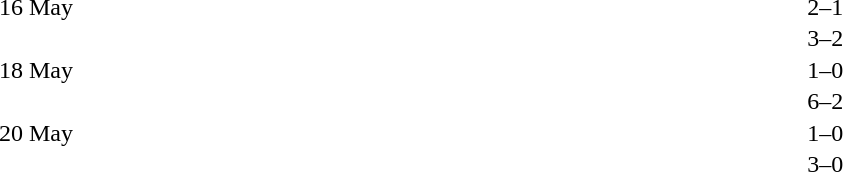<table cellspacing=1 width=70%>
<tr>
<th width=25%></th>
<th width=30%></th>
<th width=15%></th>
<th width=30%></th>
</tr>
<tr>
<td>16 May</td>
<td align=right></td>
<td align=center>2–1</td>
<td></td>
</tr>
<tr>
<td></td>
<td align=right></td>
<td align=center>3–2</td>
<td></td>
</tr>
<tr>
<td>18 May</td>
<td align=right></td>
<td align=center>1–0</td>
<td></td>
</tr>
<tr>
<td></td>
<td align=right></td>
<td align=center>6–2</td>
<td></td>
</tr>
<tr>
<td>20 May</td>
<td align=right></td>
<td align=center>1–0</td>
<td></td>
</tr>
<tr>
<td></td>
<td align=right></td>
<td align=center>3–0</td>
<td></td>
</tr>
</table>
